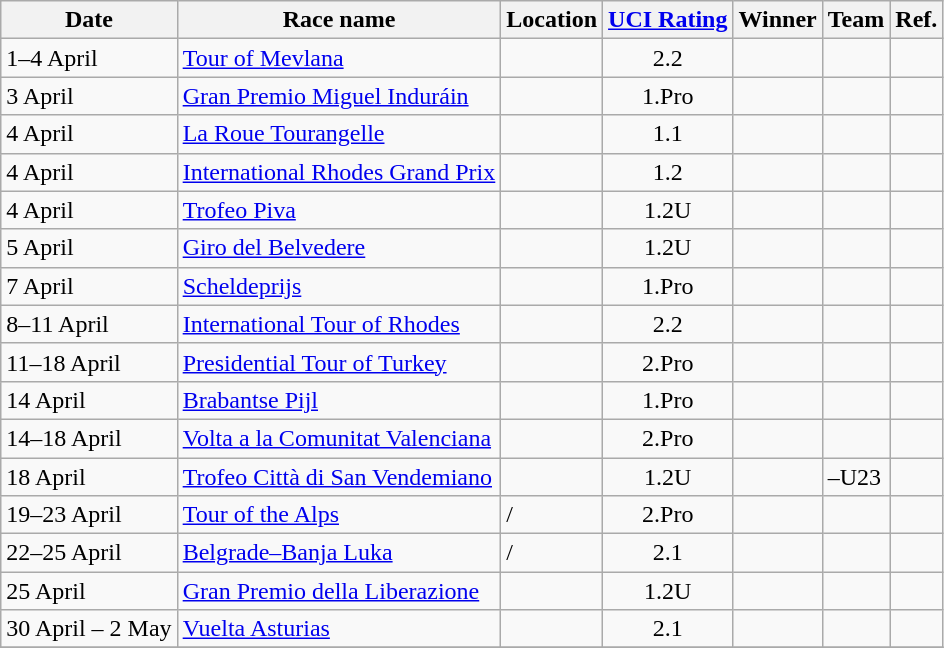<table class="wikitable sortable">
<tr>
<th>Date</th>
<th>Race name</th>
<th>Location</th>
<th><a href='#'>UCI Rating</a></th>
<th>Winner</th>
<th>Team</th>
<th>Ref.</th>
</tr>
<tr>
<td>1–4 April</td>
<td><a href='#'>Tour of Mevlana</a></td>
<td></td>
<td align="center">2.2</td>
<td></td>
<td></td>
<td align="center"></td>
</tr>
<tr>
<td>3 April</td>
<td><a href='#'>Gran Premio Miguel Induráin</a></td>
<td></td>
<td align="center">1.Pro</td>
<td></td>
<td></td>
<td align="center"></td>
</tr>
<tr>
<td>4 April</td>
<td><a href='#'>La Roue Tourangelle</a></td>
<td></td>
<td align="center">1.1</td>
<td></td>
<td></td>
<td align="center"></td>
</tr>
<tr>
<td>4 April</td>
<td><a href='#'>International Rhodes Grand Prix</a></td>
<td></td>
<td align="center">1.2</td>
<td></td>
<td></td>
<td align="center"></td>
</tr>
<tr>
<td>4 April</td>
<td><a href='#'>Trofeo Piva</a></td>
<td></td>
<td align="center">1.2U</td>
<td></td>
<td></td>
<td align="center"></td>
</tr>
<tr>
<td>5 April</td>
<td><a href='#'>Giro del Belvedere</a></td>
<td></td>
<td align="center">1.2U</td>
<td></td>
<td></td>
<td align="center"></td>
</tr>
<tr>
<td>7 April</td>
<td><a href='#'>Scheldeprijs</a></td>
<td></td>
<td align="center">1.Pro</td>
<td></td>
<td></td>
<td align="center"></td>
</tr>
<tr>
<td>8–11 April</td>
<td><a href='#'>International Tour of Rhodes</a></td>
<td></td>
<td align="center">2.2</td>
<td></td>
<td></td>
<td align="center"></td>
</tr>
<tr>
<td>11–18 April</td>
<td><a href='#'>Presidential Tour of Turkey</a></td>
<td></td>
<td align="center">2.Pro</td>
<td></td>
<td></td>
<td align="center"></td>
</tr>
<tr>
<td>14 April</td>
<td><a href='#'>Brabantse Pijl</a></td>
<td></td>
<td align="center">1.Pro</td>
<td></td>
<td></td>
<td align="center"></td>
</tr>
<tr>
<td>14–18 April</td>
<td><a href='#'>Volta a la Comunitat Valenciana</a></td>
<td></td>
<td align="center">2.Pro</td>
<td></td>
<td></td>
<td align="center"></td>
</tr>
<tr>
<td>18 April</td>
<td><a href='#'>Trofeo Città di San Vendemiano</a></td>
<td></td>
<td align="center">1.2U</td>
<td></td>
<td>–U23</td>
<td align="center"></td>
</tr>
<tr>
<td>19–23 April</td>
<td><a href='#'>Tour of the Alps</a></td>
<td>/</td>
<td align="center">2.Pro</td>
<td></td>
<td></td>
<td align="center"></td>
</tr>
<tr>
<td>22–25 April</td>
<td><a href='#'>Belgrade–Banja Luka</a></td>
<td>/</td>
<td align="center">2.1</td>
<td></td>
<td></td>
<td align="center"></td>
</tr>
<tr>
<td>25 April</td>
<td><a href='#'>Gran Premio della Liberazione</a></td>
<td></td>
<td align="center">1.2U</td>
<td></td>
<td></td>
<td align="center"></td>
</tr>
<tr>
<td>30 April – 2 May</td>
<td><a href='#'>Vuelta Asturias</a></td>
<td></td>
<td align="center">2.1</td>
<td></td>
<td></td>
<td align="center"></td>
</tr>
<tr>
</tr>
</table>
